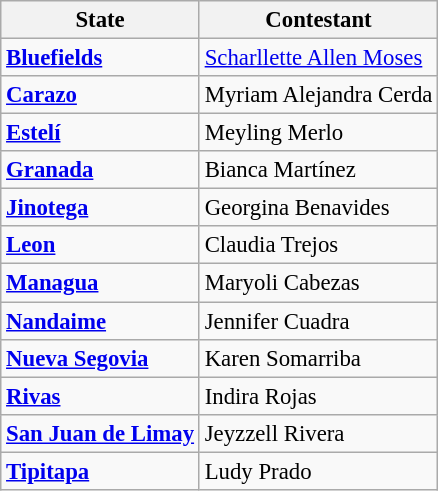<table class="wikitable sortable" style="font-size: 95%;">
<tr>
<th>State</th>
<th>Contestant</th>
</tr>
<tr>
<td> <strong><a href='#'>Bluefields</a></strong></td>
<td><a href='#'>Scharllette Allen Moses</a></td>
</tr>
<tr>
<td> <strong><a href='#'>Carazo</a></strong></td>
<td>Myriam Alejandra Cerda</td>
</tr>
<tr>
<td> <strong><a href='#'>Estelí</a></strong></td>
<td>Meyling Merlo</td>
</tr>
<tr>
<td> <strong><a href='#'>Granada</a></strong></td>
<td>Bianca Martínez</td>
</tr>
<tr>
<td> <strong><a href='#'>Jinotega</a></strong></td>
<td>Georgina Benavides</td>
</tr>
<tr>
<td> <strong><a href='#'>Leon</a></strong></td>
<td>Claudia Trejos</td>
</tr>
<tr>
<td> <strong><a href='#'>Managua</a></strong></td>
<td>Maryoli Cabezas</td>
</tr>
<tr>
<td> <strong><a href='#'>Nandaime</a></strong></td>
<td>Jennifer Cuadra</td>
</tr>
<tr>
<td> <strong><a href='#'>Nueva Segovia</a></strong></td>
<td>Karen Somarriba</td>
</tr>
<tr>
<td> <strong><a href='#'>Rivas</a></strong></td>
<td>Indira Rojas</td>
</tr>
<tr>
<td> <strong><a href='#'>San Juan de Limay</a></strong></td>
<td>Jeyzzell Rivera</td>
</tr>
<tr>
<td><strong><a href='#'>Tipitapa</a></strong></td>
<td>Ludy Prado</td>
</tr>
</table>
